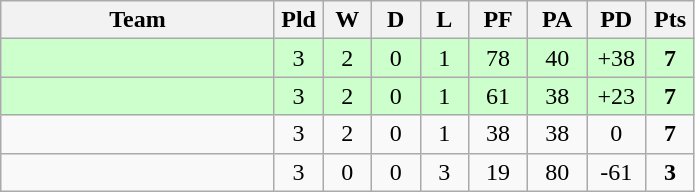<table class="wikitable" style="text-align:center;">
<tr>
<th width=175>Team</th>
<th width=25 abbr="Played">Pld</th>
<th width=25 abbr="Won">W</th>
<th width=25 abbr="Drawn">D</th>
<th width=25 abbr="Lost">L</th>
<th width=32 abbr="Points for">PF</th>
<th width=32 abbr="Points against">PA</th>
<th width=32 abbr="Points difference">PD</th>
<th width=25 abbr="Points">Pts</th>
</tr>
<tr bgcolor="#ccffcc">
<td align=left></td>
<td>3</td>
<td>2</td>
<td>0</td>
<td>1</td>
<td>78</td>
<td>40</td>
<td>+38</td>
<td><strong>7</strong></td>
</tr>
<tr bgcolor="#ccffcc">
<td align=left></td>
<td>3</td>
<td>2</td>
<td>0</td>
<td>1</td>
<td>61</td>
<td>38</td>
<td>+23</td>
<td><strong>7</strong></td>
</tr>
<tr>
<td align=left></td>
<td>3</td>
<td>2</td>
<td>0</td>
<td>1</td>
<td>38</td>
<td>38</td>
<td>0</td>
<td><strong>7</strong></td>
</tr>
<tr>
<td align=left></td>
<td>3</td>
<td>0</td>
<td>0</td>
<td>3</td>
<td>19</td>
<td>80</td>
<td>-61</td>
<td><strong>3</strong></td>
</tr>
</table>
